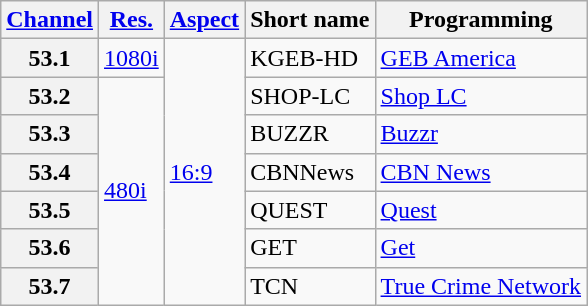<table class="wikitable">
<tr>
<th scope = "col"><a href='#'>Channel</a></th>
<th scope = "col"><a href='#'>Res.</a></th>
<th scope = "col"><a href='#'>Aspect</a></th>
<th scope = "col">Short name</th>
<th scope = "col">Programming</th>
</tr>
<tr>
<th scope = "row">53.1</th>
<td><a href='#'>1080i</a></td>
<td rowspan="7"><a href='#'>16:9</a></td>
<td>KGEB-HD</td>
<td><a href='#'>GEB America</a></td>
</tr>
<tr>
<th scope = "row">53.2</th>
<td rowspan="6"><a href='#'>480i</a></td>
<td>SHOP-LC</td>
<td><a href='#'>Shop LC</a></td>
</tr>
<tr>
<th scope = "row">53.3</th>
<td>BUZZR</td>
<td><a href='#'>Buzzr</a></td>
</tr>
<tr>
<th scope = "row">53.4</th>
<td>CBNNews</td>
<td><a href='#'>CBN News</a></td>
</tr>
<tr>
<th scope = "row">53.5</th>
<td>QUEST</td>
<td><a href='#'>Quest</a></td>
</tr>
<tr>
<th scope = "row">53.6</th>
<td>GET</td>
<td><a href='#'>Get</a></td>
</tr>
<tr>
<th scope = "row">53.7</th>
<td>TCN</td>
<td><a href='#'>True Crime Network</a></td>
</tr>
</table>
